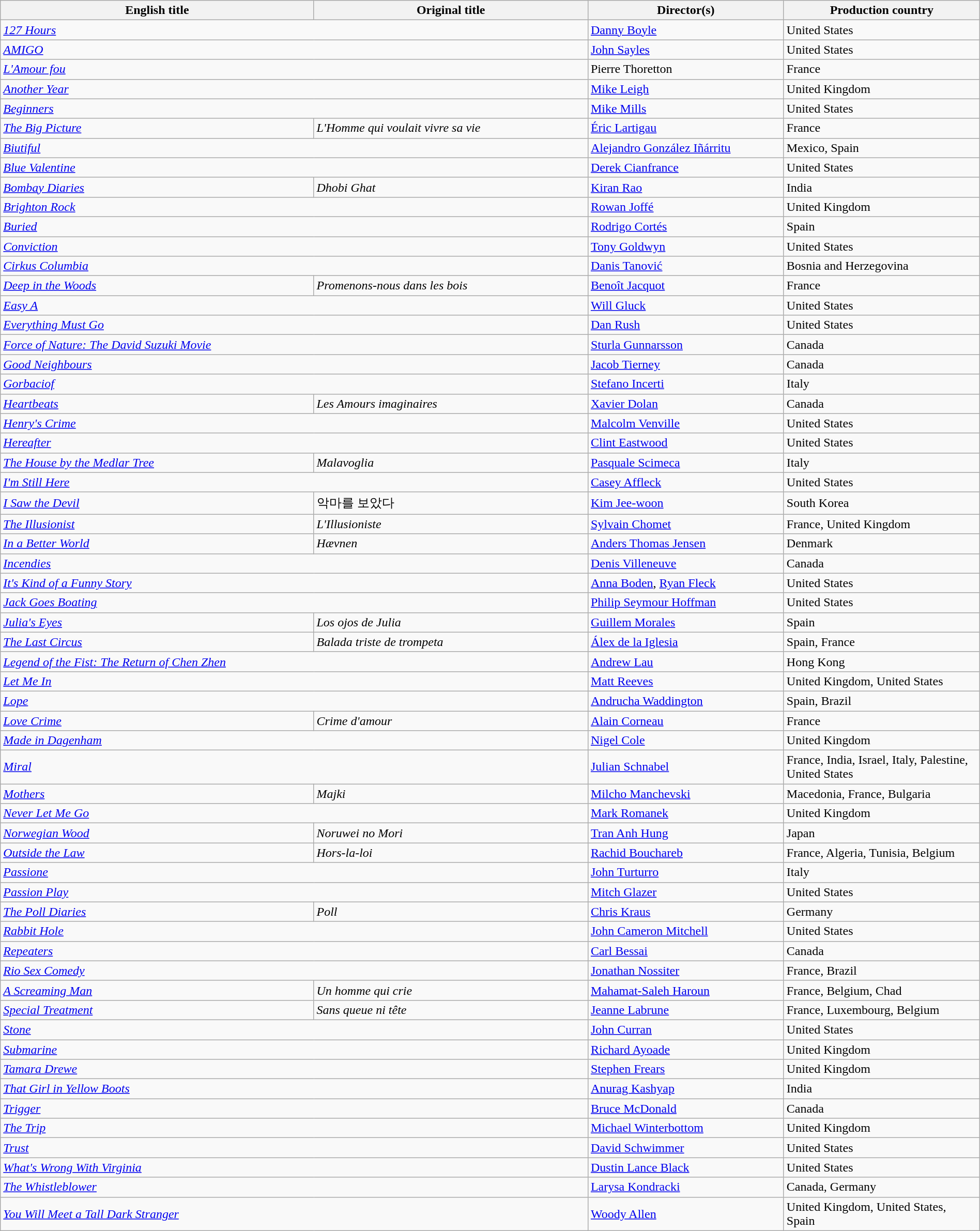<table class="sortable wikitable" width="100%">
<tr>
<th scope="col" width="32%">English title</th>
<th scope="col" width="28%">Original title</th>
<th scope="col" width="20%">Director(s)</th>
<th scope="col" width="20%">Production country</th>
</tr>
<tr>
<td colspan=2><em><a href='#'>127 Hours</a></em></td>
<td><a href='#'>Danny Boyle</a></td>
<td>United States</td>
</tr>
<tr>
<td colspan=2><em><a href='#'>AMIGO</a></em></td>
<td><a href='#'>John Sayles</a></td>
<td>United States</td>
</tr>
<tr>
<td colspan=2><em><a href='#'>L'Amour fou</a></em></td>
<td>Pierre Thoretton</td>
<td>France</td>
</tr>
<tr>
<td colspan=2><em><a href='#'>Another Year</a></em></td>
<td><a href='#'>Mike Leigh</a></td>
<td>United Kingdom</td>
</tr>
<tr>
<td colspan=2><em><a href='#'>Beginners</a></em></td>
<td><a href='#'>Mike Mills</a></td>
<td>United States</td>
</tr>
<tr>
<td><em><a href='#'>The Big Picture</a></em></td>
<td><em>L'Homme qui voulait vivre sa vie</em></td>
<td><a href='#'>Éric Lartigau</a></td>
<td>France</td>
</tr>
<tr>
<td colspan=2><em><a href='#'>Biutiful</a></em></td>
<td><a href='#'>Alejandro González Iñárritu</a></td>
<td>Mexico, Spain</td>
</tr>
<tr>
<td colspan=2><em><a href='#'>Blue Valentine</a></em></td>
<td><a href='#'>Derek Cianfrance</a></td>
<td>United States</td>
</tr>
<tr>
<td><em><a href='#'>Bombay Diaries</a></em></td>
<td><em>Dhobi Ghat</em></td>
<td><a href='#'>Kiran Rao</a></td>
<td>India</td>
</tr>
<tr>
<td colspan=2><em><a href='#'>Brighton Rock</a></em></td>
<td><a href='#'>Rowan Joffé</a></td>
<td>United Kingdom</td>
</tr>
<tr>
<td colspan=2><em><a href='#'>Buried</a></em></td>
<td><a href='#'>Rodrigo Cortés</a></td>
<td>Spain</td>
</tr>
<tr>
<td colspan=2><em><a href='#'>Conviction</a></em></td>
<td><a href='#'>Tony Goldwyn</a></td>
<td>United States</td>
</tr>
<tr>
<td colspan=2><em><a href='#'>Cirkus Columbia</a></em></td>
<td><a href='#'>Danis Tanović</a></td>
<td>Bosnia and Herzegovina</td>
</tr>
<tr>
<td><em><a href='#'>Deep in the Woods</a></em></td>
<td><em>Promenons-nous dans les bois</em></td>
<td><a href='#'>Benoît Jacquot</a></td>
<td>France</td>
</tr>
<tr>
<td colspan=2><em><a href='#'>Easy A</a></em></td>
<td><a href='#'>Will Gluck</a></td>
<td>United States</td>
</tr>
<tr>
<td colspan=2><em><a href='#'>Everything Must Go</a></em></td>
<td><a href='#'>Dan Rush</a></td>
<td>United States</td>
</tr>
<tr>
<td colspan=2><em><a href='#'>Force of Nature: The David Suzuki Movie</a></em></td>
<td><a href='#'>Sturla Gunnarsson</a></td>
<td>Canada</td>
</tr>
<tr>
<td colspan=2><em><a href='#'>Good Neighbours</a></em></td>
<td><a href='#'>Jacob Tierney</a></td>
<td>Canada</td>
</tr>
<tr>
<td colspan=2><em><a href='#'>Gorbaciof</a></em></td>
<td><a href='#'>Stefano Incerti</a></td>
<td>Italy</td>
</tr>
<tr>
<td><em><a href='#'>Heartbeats</a></em></td>
<td><em>Les Amours imaginaires</em></td>
<td><a href='#'>Xavier Dolan</a></td>
<td>Canada</td>
</tr>
<tr>
<td colspan=2><em><a href='#'>Henry's Crime</a></em></td>
<td><a href='#'>Malcolm Venville</a></td>
<td>United States</td>
</tr>
<tr>
<td colspan=2><em><a href='#'>Hereafter</a></em></td>
<td><a href='#'>Clint Eastwood</a></td>
<td>United States</td>
</tr>
<tr>
<td><em><a href='#'>The House by the Medlar Tree</a></em></td>
<td><em>Malavoglia</em></td>
<td><a href='#'>Pasquale Scimeca</a></td>
<td>Italy</td>
</tr>
<tr>
<td colspan=2><em><a href='#'>I'm Still Here</a></em></td>
<td><a href='#'>Casey Affleck</a></td>
<td>United States</td>
</tr>
<tr>
<td><em><a href='#'>I Saw the Devil</a></em></td>
<td>악마를 보았다</td>
<td><a href='#'>Kim Jee-woon</a></td>
<td>South Korea</td>
</tr>
<tr>
<td><em><a href='#'>The Illusionist</a></em></td>
<td><em>L'Illusioniste</em></td>
<td><a href='#'>Sylvain Chomet</a></td>
<td>France, United Kingdom</td>
</tr>
<tr>
<td><em><a href='#'>In a Better World</a></em></td>
<td><em>Hævnen</em></td>
<td><a href='#'>Anders Thomas Jensen</a></td>
<td>Denmark</td>
</tr>
<tr>
<td colspan=2><em><a href='#'>Incendies</a></em></td>
<td><a href='#'>Denis Villeneuve</a></td>
<td>Canada</td>
</tr>
<tr>
<td colspan=2><em><a href='#'>It's Kind of a Funny Story</a></em></td>
<td><a href='#'>Anna Boden</a>, <a href='#'>Ryan Fleck</a></td>
<td>United States</td>
</tr>
<tr>
<td colspan=2><em><a href='#'>Jack Goes Boating</a></em></td>
<td><a href='#'>Philip Seymour Hoffman</a></td>
<td>United States</td>
</tr>
<tr>
<td><em><a href='#'>Julia's Eyes</a></em></td>
<td><em>Los ojos de Julia</em></td>
<td><a href='#'>Guillem Morales</a></td>
<td>Spain</td>
</tr>
<tr>
<td><em><a href='#'>The Last Circus</a></em></td>
<td><em>Balada triste de trompeta</em></td>
<td><a href='#'>Álex de la Iglesia</a></td>
<td>Spain, France</td>
</tr>
<tr>
<td colspan=2><em><a href='#'>Legend of the Fist: The Return of Chen Zhen</a></em></td>
<td><a href='#'>Andrew Lau</a></td>
<td>Hong Kong</td>
</tr>
<tr>
<td colspan=2><em><a href='#'>Let Me In</a></em></td>
<td><a href='#'>Matt Reeves</a></td>
<td>United Kingdom, United States</td>
</tr>
<tr>
<td colspan=2><em><a href='#'>Lope</a></em></td>
<td><a href='#'>Andrucha Waddington</a></td>
<td>Spain, Brazil</td>
</tr>
<tr>
<td><em><a href='#'>Love Crime</a></em></td>
<td><em>Crime d'amour</em></td>
<td><a href='#'>Alain Corneau</a></td>
<td>France</td>
</tr>
<tr>
<td colspan=2><em><a href='#'>Made in Dagenham</a></em></td>
<td><a href='#'>Nigel Cole</a></td>
<td>United Kingdom</td>
</tr>
<tr>
<td colspan=2><em><a href='#'>Miral</a></em></td>
<td><a href='#'>Julian Schnabel</a></td>
<td>France, India, Israel, Italy, Palestine, United States</td>
</tr>
<tr>
<td><em><a href='#'>Mothers</a></em></td>
<td><em>Majki</em></td>
<td><a href='#'>Milcho Manchevski</a></td>
<td>Macedonia, France, Bulgaria</td>
</tr>
<tr>
<td colspan=2><em><a href='#'>Never Let Me Go</a></em></td>
<td><a href='#'>Mark Romanek</a></td>
<td>United Kingdom</td>
</tr>
<tr>
<td><em><a href='#'>Norwegian Wood</a></em></td>
<td><em>Noruwei no Mori</em></td>
<td><a href='#'>Tran Anh Hung</a></td>
<td>Japan</td>
</tr>
<tr>
<td><em><a href='#'>Outside the Law</a></em></td>
<td><em>Hors-la-loi</em></td>
<td><a href='#'>Rachid Bouchareb</a></td>
<td>France, Algeria, Tunisia, Belgium</td>
</tr>
<tr>
<td colspan=2><em><a href='#'>Passione</a></em></td>
<td><a href='#'>John Turturro</a></td>
<td>Italy</td>
</tr>
<tr>
<td colspan=2><em><a href='#'>Passion Play</a></em></td>
<td><a href='#'>Mitch Glazer</a></td>
<td>United States</td>
</tr>
<tr>
<td><em><a href='#'>The Poll Diaries</a></em></td>
<td><em>Poll</em></td>
<td><a href='#'>Chris Kraus</a></td>
<td>Germany</td>
</tr>
<tr>
<td colspan=2><em><a href='#'>Rabbit Hole</a></em></td>
<td><a href='#'>John Cameron Mitchell</a></td>
<td>United States</td>
</tr>
<tr>
<td colspan=2><em><a href='#'>Repeaters</a></em></td>
<td><a href='#'>Carl Bessai</a></td>
<td>Canada</td>
</tr>
<tr>
<td colspan=2><em><a href='#'>Rio Sex Comedy</a></em></td>
<td><a href='#'>Jonathan Nossiter</a></td>
<td>France, Brazil</td>
</tr>
<tr>
<td><em><a href='#'>A Screaming Man</a></em></td>
<td><em>Un homme qui crie</em></td>
<td><a href='#'>Mahamat-Saleh Haroun</a></td>
<td>France, Belgium, Chad</td>
</tr>
<tr>
<td><em><a href='#'>Special Treatment</a></em></td>
<td><em>Sans queue ni tête</em></td>
<td><a href='#'>Jeanne Labrune</a></td>
<td>France, Luxembourg, Belgium</td>
</tr>
<tr>
<td colspan=2><em><a href='#'>Stone</a></em></td>
<td><a href='#'>John Curran</a></td>
<td>United States</td>
</tr>
<tr>
<td colspan=2><em><a href='#'>Submarine</a></em></td>
<td><a href='#'>Richard Ayoade</a></td>
<td>United Kingdom</td>
</tr>
<tr>
<td colspan=2><em><a href='#'>Tamara Drewe</a></em></td>
<td><a href='#'>Stephen Frears</a></td>
<td>United Kingdom</td>
</tr>
<tr>
<td colspan=2><em><a href='#'>That Girl in Yellow Boots</a></em></td>
<td><a href='#'>Anurag Kashyap</a></td>
<td>India</td>
</tr>
<tr>
<td colspan=2><em><a href='#'>Trigger</a></em></td>
<td><a href='#'>Bruce McDonald</a></td>
<td>Canada</td>
</tr>
<tr>
<td colspan=2><em><a href='#'>The Trip</a></em></td>
<td><a href='#'>Michael Winterbottom</a></td>
<td>United Kingdom</td>
</tr>
<tr>
<td colspan=2><em><a href='#'>Trust</a></em></td>
<td><a href='#'>David Schwimmer</a></td>
<td>United States</td>
</tr>
<tr>
<td colspan=2><em><a href='#'>What's Wrong With Virginia</a></em></td>
<td><a href='#'>Dustin Lance Black</a></td>
<td>United States</td>
</tr>
<tr>
<td colspan=2><em><a href='#'>The Whistleblower</a></em></td>
<td><a href='#'>Larysa Kondracki</a></td>
<td>Canada, Germany</td>
</tr>
<tr>
<td colspan=2><em><a href='#'>You Will Meet a Tall Dark Stranger</a></em></td>
<td><a href='#'>Woody Allen</a></td>
<td>United Kingdom, United States, Spain</td>
</tr>
</table>
